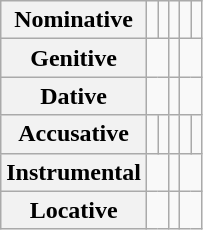<table class="wikitable">
<tr>
<th>Nominative</th>
<td></td>
<td></td>
<td></td>
<td></td>
<td></td>
</tr>
<tr>
<th>Genitive</th>
<td colspan="2"></td>
<td></td>
<td colspan="2"></td>
</tr>
<tr>
<th>Dative</th>
<td colspan="2"></td>
<td></td>
<td colspan="2"></td>
</tr>
<tr>
<th>Accusative</th>
<td></td>
<td></td>
<td></td>
<td></td>
<td></td>
</tr>
<tr>
<th>Instrumental</th>
<td colspan="2"></td>
<td></td>
<td colspan="2"></td>
</tr>
<tr>
<th>Locative</th>
<td colspan="2"></td>
<td></td>
<td colspan="2"></td>
</tr>
</table>
